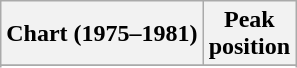<table class="wikitable sortable plainrowheaders">
<tr>
<th>Chart (1975–1981)</th>
<th>Peak<br>position</th>
</tr>
<tr>
</tr>
<tr>
</tr>
<tr>
</tr>
<tr>
</tr>
</table>
